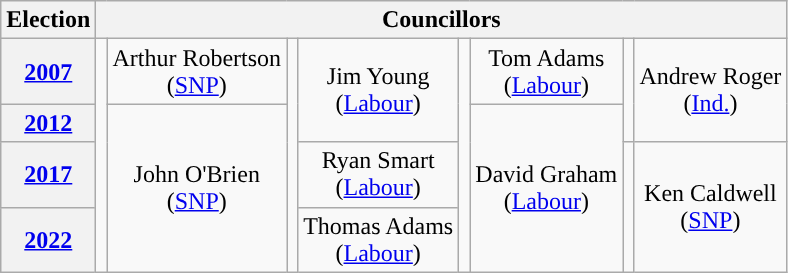<table class="wikitable" style="text-align:center">
<tr>
<th>Election</th>
<th colspan=8>Councillors</th>
</tr>
<tr>
<th><a href='#'>2007</a></th>
<td rowspan=4; style="background-color: "></td>
<td rowspan=1>Arthur Robertson<br>(<a href='#'>SNP</a>)</td>
<td rowspan=4; style="background-color: "></td>
<td rowspan=2>Jim Young<br>(<a href='#'>Labour</a>)</td>
<td rowspan=4; style="background-color: "></td>
<td rowspan=1>Tom Adams<br>(<a href='#'>Labour</a>)</td>
<td rowspan=2; style="background-color: "></td>
<td rowspan=2>Andrew Roger<br>(<a href='#'>Ind.</a>)</td>
</tr>
<tr>
<th><a href='#'>2012</a></th>
<td rowspan=3>John O'Brien<br>(<a href='#'>SNP</a>)</td>
<td rowspan=3>David Graham<br>(<a href='#'>Labour</a>)</td>
</tr>
<tr>
<th><a href='#'>2017</a></th>
<td rowspan=1>Ryan Smart<br>(<a href='#'>Labour</a>)</td>
<td rowspan=2; style="background-color: "></td>
<td rowspan=2>Ken Caldwell<br>(<a href='#'>SNP</a>)</td>
</tr>
<tr>
<th><a href='#'>2022</a></th>
<td rowspan=1>Thomas Adams<br>(<a href='#'>Labour</a>)</td>
</tr>
</table>
